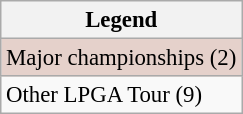<table class="wikitable" style="font-size:95%;">
<tr>
<th>Legend</th>
</tr>
<tr style="background:#e5d1cb;">
<td>Major championships (2)</td>
</tr>
<tr>
<td>Other LPGA Tour (9)</td>
</tr>
</table>
